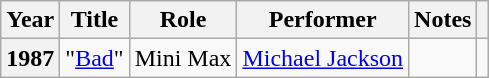<table class="wikitable plainrowheaders" style="margin-right: 0;">
<tr>
<th scope="col">Year</th>
<th scope="col">Title</th>
<th scope="col">Role</th>
<th scope="col">Performer</th>
<th scope="col">Notes</th>
<th scope="col"></th>
</tr>
<tr>
<th scope=row>1987</th>
<td>"<a href='#'>Bad</a>"</td>
<td>Mini Max</td>
<td><a href='#'>Michael Jackson</a></td>
<td></td>
<td style="text-align: center;"></td>
</tr>
</table>
